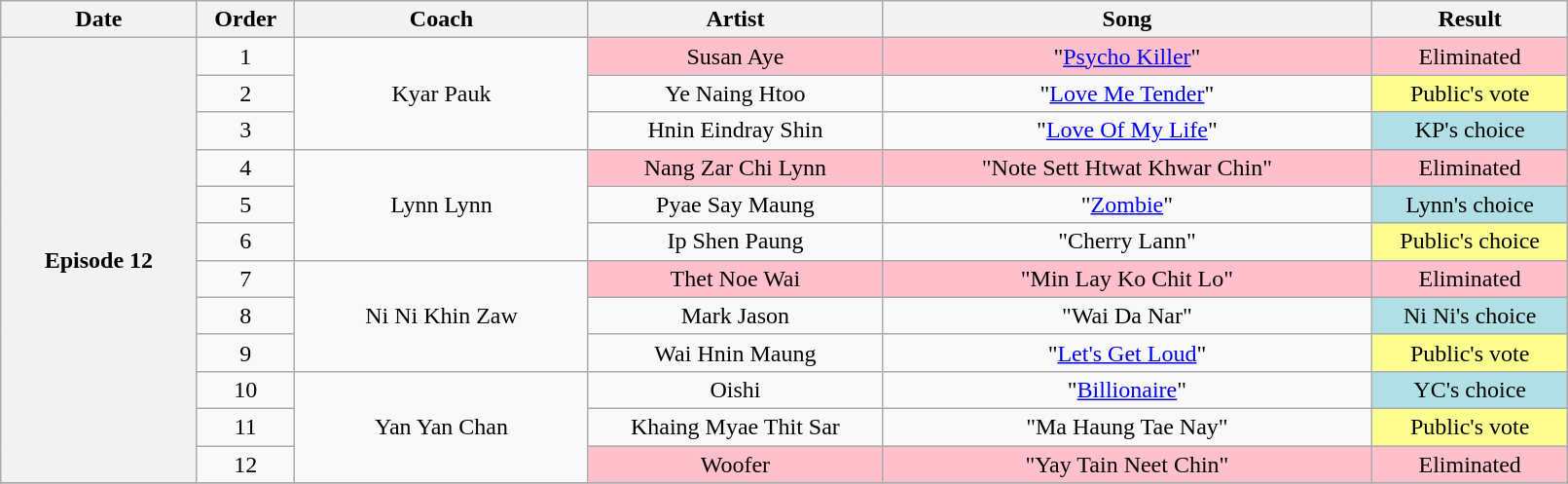<table class="wikitable" style="text-align:center; width:85%;">
<tr>
<th width="10%">Date</th>
<th width="05%">Order</th>
<th width="15%">Coach</th>
<th width="15%">Artist</th>
<th width="25%">Song</th>
<th width="10%">Result</th>
</tr>
<tr>
<th rowspan="12" scope="row">Episode 12<br></th>
<td>1</td>
<td rowspan="3">Kyar Pauk</td>
<td style="background:pink;">Susan Aye</td>
<td style="background:pink;">"<a href='#'>Psycho Killer</a>"</td>
<td style="background:pink;">Eliminated</td>
</tr>
<tr>
<td>2</td>
<td>Ye Naing Htoo</td>
<td>"<a href='#'>Love Me Tender</a>"</td>
<td style="background:#fdfc8f;">Public's vote</td>
</tr>
<tr>
<td>3</td>
<td>Hnin Eindray Shin</td>
<td>"<a href='#'>Love Of My Life</a>"</td>
<td style="background:#B0E0E6;">KP's choice</td>
</tr>
<tr>
<td>4</td>
<td rowspan="3">Lynn Lynn</td>
<td style="background:pink;">Nang Zar Chi Lynn</td>
<td style="background:pink;">"Note Sett Htwat Khwar Chin"</td>
<td style="background:pink;">Eliminated</td>
</tr>
<tr>
<td>5</td>
<td>Pyae Say Maung</td>
<td>"<a href='#'>Zombie</a>"</td>
<td style="background:#B0E0E6;">Lynn's choice</td>
</tr>
<tr>
<td>6</td>
<td>Ip Shen Paung</td>
<td>"Cherry Lann"</td>
<td style="background:#fdfc8f;">Public's choice</td>
</tr>
<tr>
<td>7</td>
<td rowspan="3">Ni Ni Khin Zaw</td>
<td style="background:pink;">Thet Noe Wai</td>
<td style="background:pink;">"Min Lay Ko Chit Lo"</td>
<td style="background:pink;">Eliminated</td>
</tr>
<tr>
<td>8</td>
<td>Mark Jason</td>
<td>"Wai Da Nar"</td>
<td style="background:#B0E0E6;">Ni Ni's choice</td>
</tr>
<tr>
<td>9</td>
<td>Wai Hnin Maung</td>
<td>"<a href='#'>Let's Get Loud</a>"</td>
<td style="background:#fdfc8f;">Public's vote</td>
</tr>
<tr>
<td>10</td>
<td rowspan="3">Yan Yan Chan</td>
<td>Oishi</td>
<td>"<a href='#'>Billionaire</a>"</td>
<td style="background:#B0E0E6;">YC's choice</td>
</tr>
<tr>
<td>11</td>
<td>Khaing Myae Thit Sar</td>
<td>"Ma Haung Tae Nay"</td>
<td style="background:#fdfc8f;">Public's vote</td>
</tr>
<tr>
<td>12</td>
<td style="background:pink;">Woofer</td>
<td style="background:pink;">"Yay Tain Neet Chin"</td>
<td style="background:pink;">Eliminated</td>
</tr>
<tr>
</tr>
</table>
